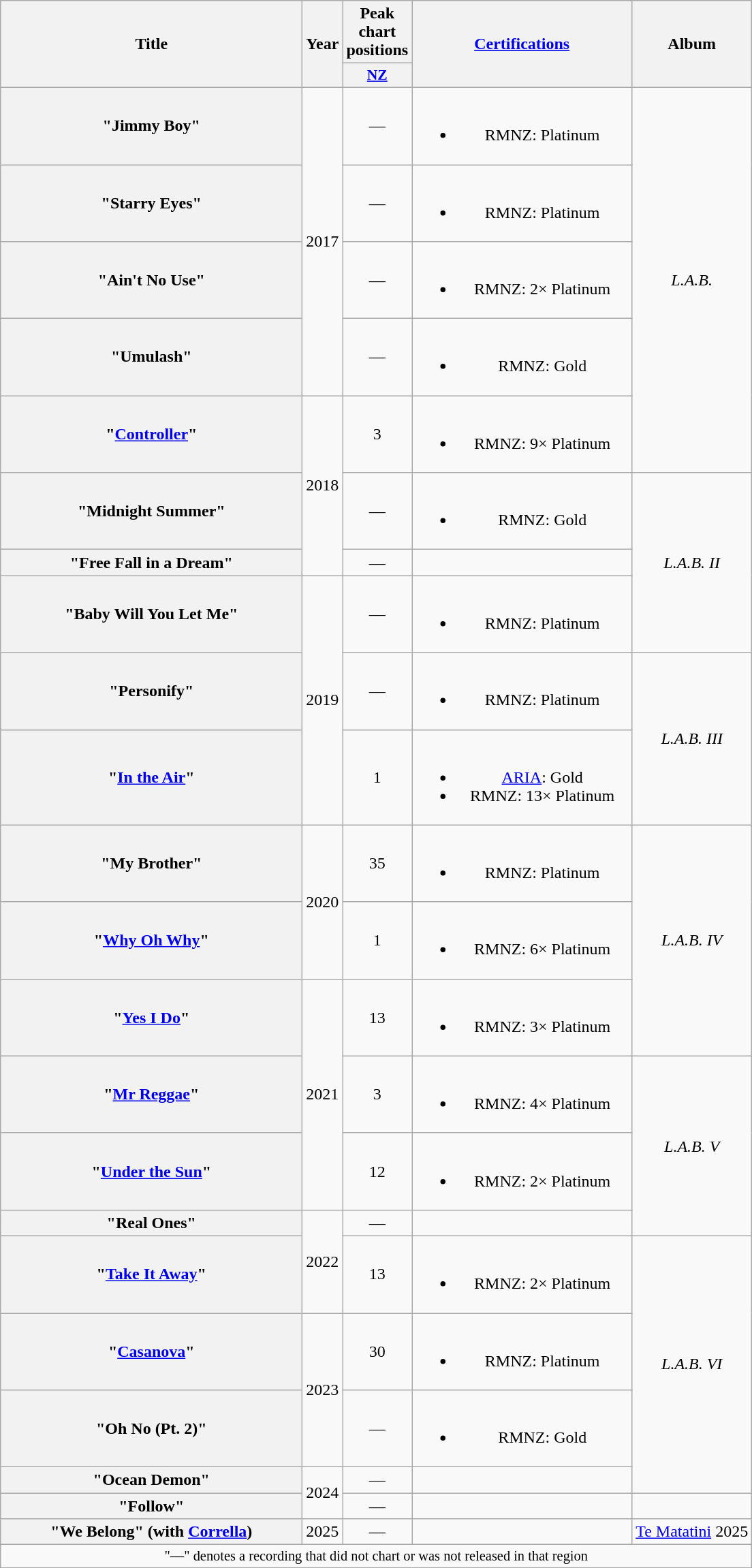<table class="wikitable plainrowheaders" style="text-align:center;" border="1">
<tr>
<th scope="col" rowspan="2" style="width:18em;">Title</th>
<th scope="col" rowspan="2">Year</th>
<th scope="col" colspan="1">Peak chart positions</th>
<th scope="col" rowspan="2" style="width:13em;"><a href='#'>Certifications</a></th>
<th scope="col" rowspan="2">Album</th>
</tr>
<tr>
<th scope="col" style="width:3em;font-size:90%;"><a href='#'>NZ</a><br></th>
</tr>
<tr>
<th scope="row">"Jimmy Boy"</th>
<td rowspan="4">2017</td>
<td>—</td>
<td><br><ul><li>RMNZ: Platinum</li></ul></td>
<td rowspan="5"><em>L.A.B.</em></td>
</tr>
<tr>
<th scope="row">"Starry Eyes"</th>
<td>—</td>
<td><br><ul><li>RMNZ: Platinum</li></ul></td>
</tr>
<tr>
<th scope="row">"Ain't No Use"</th>
<td>—</td>
<td><br><ul><li>RMNZ: 2× Platinum</li></ul></td>
</tr>
<tr>
<th scope="row">"Umulash"</th>
<td>—</td>
<td><br><ul><li>RMNZ: Gold</li></ul></td>
</tr>
<tr>
<th scope="row">"<a href='#'>Controller</a>"</th>
<td rowspan="3">2018</td>
<td>3</td>
<td><br><ul><li>RMNZ: 9× Platinum</li></ul></td>
</tr>
<tr>
<th scope="row">"Midnight Summer"</th>
<td>—</td>
<td><br><ul><li>RMNZ: Gold</li></ul></td>
<td rowspan="3"><em>L.A.B. II</em></td>
</tr>
<tr>
<th scope="row">"Free Fall in a Dream"</th>
<td>—</td>
<td></td>
</tr>
<tr>
<th scope="row">"Baby Will You Let Me"</th>
<td rowspan="3">2019</td>
<td>—</td>
<td><br><ul><li>RMNZ: Platinum</li></ul></td>
</tr>
<tr>
<th scope="row">"Personify"</th>
<td>—</td>
<td><br><ul><li>RMNZ: Platinum</li></ul></td>
<td rowspan="2"><em>L.A.B. III</em></td>
</tr>
<tr>
<th scope="row">"<a href='#'>In the Air</a>"</th>
<td>1</td>
<td><br><ul><li><a href='#'>ARIA</a>: Gold</li><li>RMNZ: 13× Platinum</li></ul></td>
</tr>
<tr>
<th scope="row">"My Brother"</th>
<td rowspan="2">2020</td>
<td>35</td>
<td><br><ul><li>RMNZ: Platinum</li></ul></td>
<td rowspan="3"><em>L.A.B. IV</em></td>
</tr>
<tr>
<th scope="row">"<a href='#'>Why Oh Why</a>"</th>
<td>1</td>
<td><br><ul><li>RMNZ: 6× Platinum</li></ul></td>
</tr>
<tr>
<th scope="row">"<a href='#'>Yes I Do</a>"</th>
<td rowspan="3">2021</td>
<td>13</td>
<td><br><ul><li>RMNZ: 3× Platinum</li></ul></td>
</tr>
<tr>
<th scope="row">"<a href='#'>Mr Reggae</a>"</th>
<td>3</td>
<td><br><ul><li>RMNZ: 4× Platinum</li></ul></td>
<td rowspan="3"><em>L.A.B. V</em></td>
</tr>
<tr>
<th scope="row">"<a href='#'>Under the Sun</a>"</th>
<td>12</td>
<td><br><ul><li>RMNZ: 2× Platinum</li></ul></td>
</tr>
<tr>
<th scope="row">"Real Ones"<br></th>
<td rowspan=2>2022</td>
<td>—</td>
</tr>
<tr>
<th scope="row">"<a href='#'>Take It Away</a>"</th>
<td>13</td>
<td><br><ul><li>RMNZ: 2× Platinum</li></ul></td>
<td rowspan="4"><em>L.A.B. VI</em></td>
</tr>
<tr>
<th scope="row">"<a href='#'>Casanova</a>"</th>
<td rowspan=2>2023</td>
<td>30</td>
<td><br><ul><li>RMNZ: Platinum</li></ul></td>
</tr>
<tr>
<th scope="row">"Oh No (Pt. 2)"</th>
<td>—</td>
<td><br><ul><li>RMNZ: Gold</li></ul></td>
</tr>
<tr>
<th scope="row">"Ocean Demon"</th>
<td rowspan=2>2024</td>
<td>—</td>
<td></td>
</tr>
<tr>
<th scope="row">"Follow"</th>
<td>—</td>
<td></td>
<td></td>
</tr>
<tr>
<th scope="row">"We Belong" (with <a href='#'>Corrella</a>)</th>
<td rowspan="1">2025</td>
<td>—</td>
<td></td>
<td rowspan="1"><a href='#'>Te Matatini</a> 2025</td>
</tr>
<tr>
<td colspan="15" style="font-size:85%">"—" denotes a recording that did not chart or was not released in that region</td>
</tr>
</table>
